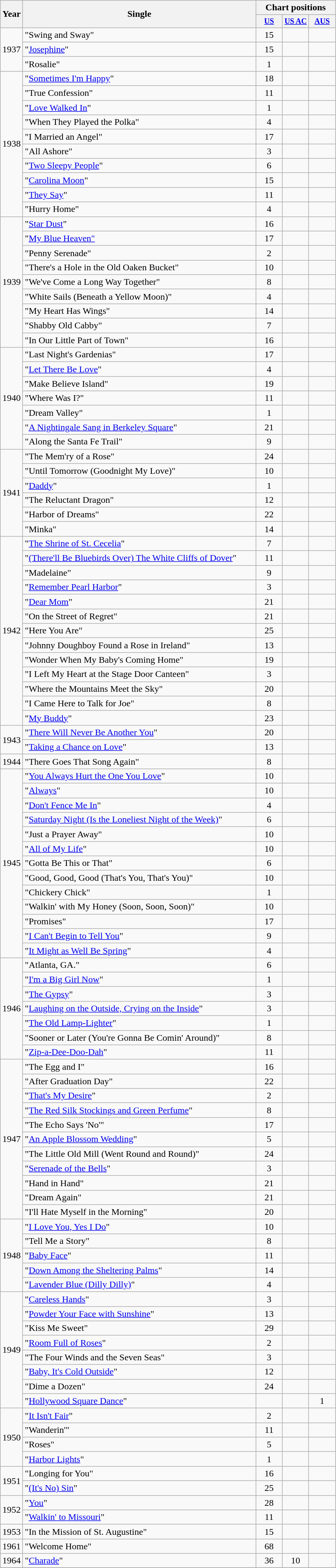<table class="wikitable" style="text-align:center;">
<tr>
<th rowspan="2">Year</th>
<th width="400" rowspan="2">Single</th>
<th colspan="3">Chart positions</th>
</tr>
<tr style="font-size:smaller;">
<th width="40"><a href='#'>US</a></th>
<th width="40"><a href='#'>US AC</a></th>
<th width="40"><a href='#'>AUS</a></th>
</tr>
<tr>
<td rowspan="3">1937</td>
<td align="left">"Swing and Sway"</td>
<td>15</td>
<td></td>
<td></td>
</tr>
<tr>
<td align="left">"<a href='#'>Josephine</a>"</td>
<td>15</td>
<td></td>
<td></td>
</tr>
<tr>
<td align="left">"Rosalie"</td>
<td>1</td>
<td></td>
<td></td>
</tr>
<tr>
<td rowspan="10">1938</td>
<td align="left">"<a href='#'>Sometimes I'm Happy</a>"</td>
<td>18</td>
<td></td>
<td></td>
</tr>
<tr>
<td align="left">"True Confession"</td>
<td>11</td>
<td></td>
<td></td>
</tr>
<tr>
<td align="left">"<a href='#'>Love Walked In</a>"</td>
<td>1</td>
<td></td>
<td></td>
</tr>
<tr>
<td align="left">"When They Played the Polka"</td>
<td>4</td>
<td></td>
<td></td>
</tr>
<tr>
<td align="left">"I Married an Angel"</td>
<td>17</td>
<td></td>
<td></td>
</tr>
<tr>
<td align="left">"All Ashore"</td>
<td>3</td>
<td></td>
<td></td>
</tr>
<tr>
<td align="left">"<a href='#'>Two Sleepy People</a>"</td>
<td>6</td>
<td></td>
<td></td>
</tr>
<tr>
<td align="left">"<a href='#'>Carolina Moon</a>"</td>
<td>15</td>
<td></td>
<td></td>
</tr>
<tr>
<td align="left">"<a href='#'>They Say</a>"</td>
<td>11</td>
<td></td>
<td></td>
</tr>
<tr>
<td align="left">"Hurry Home"</td>
<td>4</td>
<td></td>
<td></td>
</tr>
<tr>
<td rowspan="9">1939</td>
<td align="left">"<a href='#'>Star Dust</a>"</td>
<td>16</td>
<td></td>
<td></td>
</tr>
<tr>
<td align="left">"<a href='#'>My Blue Heaven"</a></td>
<td>17</td>
<td></td>
<td></td>
</tr>
<tr>
<td align="left">"Penny Serenade"</td>
<td>2</td>
<td></td>
<td></td>
</tr>
<tr>
<td align="left">"There's a Hole in the Old Oaken Bucket"</td>
<td>10</td>
<td></td>
<td></td>
</tr>
<tr>
<td align="left">"We've Come a Long Way Together"</td>
<td>8</td>
<td></td>
<td></td>
</tr>
<tr>
<td align="left">"White Sails (Beneath a Yellow Moon)"</td>
<td>4</td>
<td></td>
<td></td>
</tr>
<tr>
<td align="left">"My Heart Has Wings"</td>
<td>14</td>
<td></td>
<td></td>
</tr>
<tr>
<td align="left">"Shabby Old Cabby"</td>
<td>7</td>
<td></td>
<td></td>
</tr>
<tr>
<td align="left">"In Our Little Part of Town"</td>
<td>16</td>
<td></td>
<td></td>
</tr>
<tr>
<td rowspan="7">1940</td>
<td align="left">"Last Night's Gardenias"</td>
<td>17</td>
<td></td>
<td></td>
</tr>
<tr>
<td align="left">"<a href='#'>Let There Be Love</a>"</td>
<td>4</td>
<td></td>
<td></td>
</tr>
<tr>
<td align="left">"Make Believe Island"</td>
<td>19</td>
<td></td>
<td></td>
</tr>
<tr>
<td align="left">"Where Was I?"</td>
<td>11</td>
<td></td>
<td></td>
</tr>
<tr>
<td align="left">"Dream Valley"</td>
<td>1</td>
<td></td>
<td></td>
</tr>
<tr>
<td align="left">"<a href='#'>A Nightingale Sang in Berkeley Square</a>"</td>
<td>21</td>
<td></td>
<td></td>
</tr>
<tr>
<td align="left">"Along the Santa Fe Trail"</td>
<td>9</td>
<td></td>
<td></td>
</tr>
<tr>
<td rowspan="6">1941</td>
<td align="left">"The Mem'ry of a Rose"</td>
<td>24</td>
<td></td>
<td></td>
</tr>
<tr>
<td align="left">"Until Tomorrow (Goodnight My Love)"</td>
<td>10</td>
<td></td>
<td></td>
</tr>
<tr>
<td align="left">"<a href='#'>Daddy</a>"</td>
<td>1</td>
<td></td>
<td></td>
</tr>
<tr>
<td align="left">"The Reluctant Dragon"</td>
<td>12</td>
<td></td>
<td></td>
</tr>
<tr>
<td align="left">"Harbor of Dreams"</td>
<td>22</td>
<td></td>
<td></td>
</tr>
<tr>
<td align="left">"Minka"</td>
<td>14</td>
<td></td>
<td></td>
</tr>
<tr>
<td rowspan="13">1942</td>
<td align="left">"<a href='#'>The Shrine of St. Cecelia</a>"</td>
<td>7</td>
<td></td>
<td></td>
</tr>
<tr>
<td align="left">"<a href='#'>(There'll Be Bluebirds Over) The White Cliffs of Dover</a>"</td>
<td>11</td>
<td></td>
<td></td>
</tr>
<tr>
<td align="left">"Madelaine"</td>
<td>9</td>
<td></td>
<td></td>
</tr>
<tr>
<td align="left">"<a href='#'>Remember Pearl Harbor</a>"</td>
<td>3</td>
<td></td>
<td></td>
</tr>
<tr>
<td align="left">"<a href='#'>Dear Mom</a>"</td>
<td>21</td>
<td></td>
<td></td>
</tr>
<tr>
<td align="left">"On the Street of Regret"</td>
<td>21</td>
<td></td>
<td></td>
</tr>
<tr>
<td align="left">"Here You Are"</td>
<td>25</td>
<td></td>
<td></td>
</tr>
<tr>
<td align="left">"Johnny Doughboy Found a Rose in Ireland"</td>
<td>13</td>
<td></td>
<td></td>
</tr>
<tr>
<td align="left">"Wonder When My Baby's Coming Home"</td>
<td>19</td>
<td></td>
<td></td>
</tr>
<tr>
<td align="left">"I Left My Heart at the Stage Door Canteen"</td>
<td>3</td>
<td></td>
<td></td>
</tr>
<tr>
<td align="left">"Where the Mountains Meet the Sky"</td>
<td>20</td>
<td></td>
<td></td>
</tr>
<tr>
<td align="left">"I Came Here to Talk for Joe"</td>
<td>8</td>
<td></td>
<td></td>
</tr>
<tr>
<td align="left">"<a href='#'>My Buddy</a>"</td>
<td>23</td>
<td></td>
<td></td>
</tr>
<tr>
<td rowspan="2">1943</td>
<td align="left">"<a href='#'>There Will Never Be Another You</a>"</td>
<td>20</td>
<td></td>
<td></td>
</tr>
<tr>
<td align="left">"<a href='#'>Taking a Chance on Love</a>"</td>
<td>13</td>
<td></td>
<td></td>
</tr>
<tr>
<td rowspan="1">1944</td>
<td align="left">"There Goes That Song Again"</td>
<td>8</td>
<td></td>
<td></td>
</tr>
<tr>
<td rowspan="13">1945</td>
<td align="left">"<a href='#'>You Always Hurt the One You Love</a>"</td>
<td>10</td>
<td></td>
<td></td>
</tr>
<tr>
<td align="left">"<a href='#'>Always</a>"</td>
<td>10</td>
<td></td>
<td></td>
</tr>
<tr>
<td align="left">"<a href='#'>Don't Fence Me In</a>"</td>
<td>4</td>
<td></td>
<td></td>
</tr>
<tr>
<td align="left">"<a href='#'>Saturday Night (Is the Loneliest Night of the Week)</a>"</td>
<td>6</td>
<td></td>
<td></td>
</tr>
<tr>
<td align="left">"Just a Prayer Away"</td>
<td>10</td>
<td></td>
<td></td>
</tr>
<tr>
<td align="left">"<a href='#'>All of My Life</a>"</td>
<td>10</td>
<td></td>
<td></td>
</tr>
<tr>
<td align="left">"Gotta Be This or That"</td>
<td>6</td>
<td></td>
<td></td>
</tr>
<tr>
<td align="left">"Good, Good, Good (That's You, That's You)"</td>
<td>10</td>
<td></td>
<td></td>
</tr>
<tr>
<td align="left">"Chickery Chick"</td>
<td>1</td>
<td></td>
<td></td>
</tr>
<tr>
<td align="left">"Walkin' with My Honey (Soon, Soon, Soon)"</td>
<td>10</td>
<td></td>
<td></td>
</tr>
<tr>
<td align="left">"Promises"</td>
<td>17</td>
<td></td>
<td></td>
</tr>
<tr>
<td align="left">"<a href='#'>I Can't Begin to Tell You</a>"</td>
<td>9</td>
<td></td>
<td></td>
</tr>
<tr>
<td align="left">"<a href='#'>It Might as Well Be Spring</a>"</td>
<td>4</td>
<td></td>
<td></td>
</tr>
<tr>
<td rowspan="7">1946</td>
<td align="left">"Atlanta, GA."</td>
<td>6</td>
<td></td>
<td></td>
</tr>
<tr>
<td align="left">"<a href='#'>I'm a Big Girl Now</a>"</td>
<td>1</td>
<td></td>
<td></td>
</tr>
<tr>
<td align="left">"<a href='#'>The Gypsy</a>"</td>
<td>3</td>
<td></td>
<td></td>
</tr>
<tr>
<td align="left">"<a href='#'>Laughing on the Outside, Crying on the Inside</a>"</td>
<td>3</td>
<td></td>
<td></td>
</tr>
<tr>
<td align="left">"<a href='#'>The Old Lamp-Lighter</a>"</td>
<td>1</td>
<td></td>
<td></td>
</tr>
<tr>
<td align="left">"Sooner or Later (You're Gonna Be Comin' Around)"</td>
<td>8</td>
<td></td>
<td></td>
</tr>
<tr>
<td align="left">"<a href='#'>Zip-a-Dee-Doo-Dah</a>"</td>
<td>11</td>
<td></td>
<td></td>
</tr>
<tr>
<td rowspan="11">1947</td>
<td align="left">"The Egg and I"</td>
<td>16</td>
<td></td>
<td></td>
</tr>
<tr>
<td align="left">"After Graduation Day"</td>
<td>22</td>
<td></td>
<td></td>
</tr>
<tr>
<td align="left">"<a href='#'>That's My Desire</a>"</td>
<td>2</td>
<td></td>
<td></td>
</tr>
<tr>
<td align="left">"<a href='#'>The Red Silk Stockings and Green Perfume</a>"</td>
<td>8</td>
<td></td>
<td></td>
</tr>
<tr>
<td align="left">"The Echo Says 'No'"</td>
<td>17</td>
<td></td>
<td></td>
</tr>
<tr>
<td align="left">"<a href='#'>An Apple Blossom Wedding</a>"</td>
<td>5</td>
<td></td>
<td></td>
</tr>
<tr>
<td align="left">"The Little Old Mill (Went Round and Round)"</td>
<td>24</td>
<td></td>
<td></td>
</tr>
<tr>
<td align="left">"<a href='#'>Serenade of the Bells</a>"</td>
<td>3</td>
<td></td>
<td></td>
</tr>
<tr>
<td align="left">"Hand in Hand"</td>
<td>21</td>
<td></td>
<td></td>
</tr>
<tr>
<td align="left">"Dream Again"</td>
<td>21</td>
<td></td>
<td></td>
</tr>
<tr>
<td align="left">"I'll Hate Myself in the Morning"</td>
<td>20</td>
<td></td>
<td></td>
</tr>
<tr>
<td rowspan="5">1948</td>
<td align="left">"<a href='#'>I Love You, Yes I Do</a>"</td>
<td>10</td>
<td></td>
<td></td>
</tr>
<tr>
<td align="left">"Tell Me a Story"</td>
<td>8</td>
<td></td>
<td></td>
</tr>
<tr>
<td align="left">"<a href='#'>Baby Face</a>"</td>
<td>11</td>
<td></td>
<td></td>
</tr>
<tr>
<td align="left">"<a href='#'>Down Among the Sheltering Palms</a>"</td>
<td>14</td>
<td></td>
<td></td>
</tr>
<tr>
<td align="left">"<a href='#'>Lavender Blue (Dilly Dilly)</a>"</td>
<td>4</td>
<td></td>
<td></td>
</tr>
<tr>
<td rowspan="8">1949</td>
<td align="left">"<a href='#'>Careless Hands</a>"</td>
<td>3</td>
<td></td>
<td></td>
</tr>
<tr>
<td align="left">"<a href='#'>Powder Your Face with Sunshine</a>"</td>
<td>13</td>
<td></td>
<td></td>
</tr>
<tr>
<td align="left">"Kiss Me Sweet"</td>
<td>29</td>
<td></td>
<td></td>
</tr>
<tr>
<td align="left">"<a href='#'>Room Full of Roses</a>"</td>
<td>2</td>
<td></td>
<td></td>
</tr>
<tr>
<td align="left">"The Four Winds and the Seven Seas"</td>
<td>3</td>
<td></td>
<td></td>
</tr>
<tr>
<td align="left">"<a href='#'>Baby, It's Cold Outside</a>"</td>
<td>12</td>
<td></td>
<td></td>
</tr>
<tr>
<td align="left">"Dime a Dozen"</td>
<td>24</td>
<td></td>
<td></td>
</tr>
<tr>
<td align="left">"<a href='#'>Hollywood Square Dance</a>"</td>
<td></td>
<td></td>
<td>1</td>
</tr>
<tr>
<td rowspan="4">1950</td>
<td align="left">"<a href='#'>It Isn't Fair</a>"</td>
<td>2</td>
<td></td>
<td></td>
</tr>
<tr>
<td align="left">"Wanderin'"</td>
<td>11</td>
<td></td>
<td></td>
</tr>
<tr>
<td align="left">"Roses"</td>
<td>5</td>
<td></td>
<td></td>
</tr>
<tr>
<td align="left">"<a href='#'>Harbor Lights</a>"</td>
<td>1</td>
<td></td>
<td></td>
</tr>
<tr>
<td rowspan="2">1951</td>
<td align="left">"Longing for You"</td>
<td>16</td>
<td></td>
<td></td>
</tr>
<tr>
<td align="left">"<a href='#'>(It's No) Sin</a>"</td>
<td>25</td>
<td></td>
<td></td>
</tr>
<tr>
<td rowspan="2">1952</td>
<td align="left">"<a href='#'>You</a>"</td>
<td>28</td>
<td></td>
<td></td>
</tr>
<tr>
<td align="left">"<a href='#'>Walkin' to Missouri</a>"</td>
<td>11</td>
<td></td>
<td></td>
</tr>
<tr>
<td rowspan="1">1953</td>
<td align="left">"In the Mission of St. Augustine"</td>
<td>15</td>
<td></td>
<td></td>
</tr>
<tr>
<td rowspan="1">1961</td>
<td align="left">"Welcome Home"</td>
<td>68</td>
<td></td>
<td></td>
</tr>
<tr>
<td rowspan="1">1964</td>
<td align="left">"<a href='#'>Charade</a>"</td>
<td>36</td>
<td>10</td>
<td></td>
</tr>
<tr>
</tr>
</table>
